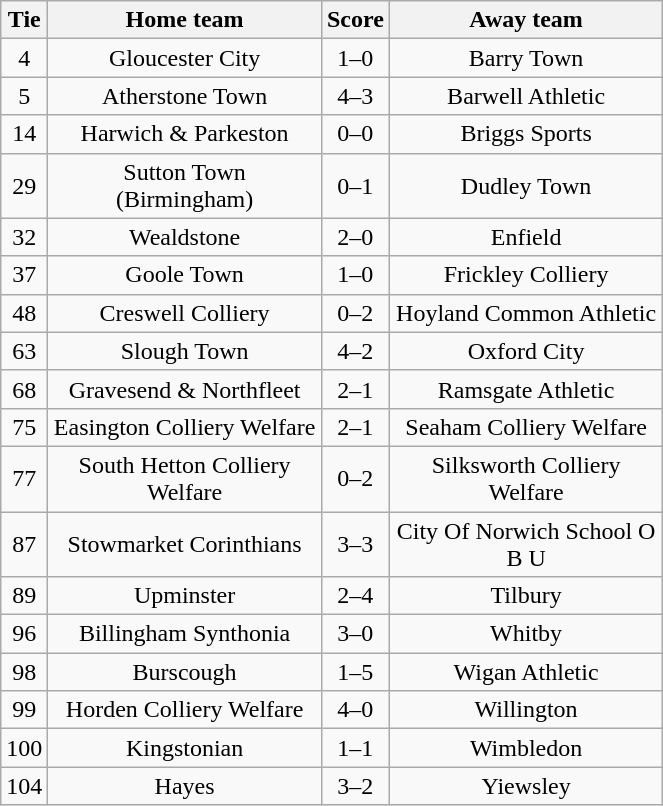<table class="wikitable" style="text-align:center;">
<tr>
<th width=20>Tie</th>
<th width=175>Home team</th>
<th width=20>Score</th>
<th width=175>Away team</th>
</tr>
<tr>
<td>4</td>
<td>Gloucester City</td>
<td>1–0</td>
<td>Barry Town</td>
</tr>
<tr>
<td>5</td>
<td>Atherstone Town</td>
<td>4–3</td>
<td>Barwell Athletic</td>
</tr>
<tr>
<td>14</td>
<td>Harwich & Parkeston</td>
<td>0–0</td>
<td>Briggs Sports</td>
</tr>
<tr>
<td>29</td>
<td>Sutton Town (Birmingham)</td>
<td>0–1</td>
<td>Dudley Town</td>
</tr>
<tr>
<td>32</td>
<td>Wealdstone</td>
<td>2–0</td>
<td>Enfield</td>
</tr>
<tr>
<td>37</td>
<td>Goole Town</td>
<td>1–0</td>
<td>Frickley Colliery</td>
</tr>
<tr>
<td>48</td>
<td>Creswell Colliery</td>
<td>0–2</td>
<td>Hoyland Common Athletic</td>
</tr>
<tr>
<td>63</td>
<td>Slough Town</td>
<td>4–2</td>
<td>Oxford City</td>
</tr>
<tr>
<td>68</td>
<td>Gravesend & Northfleet</td>
<td>2–1</td>
<td>Ramsgate Athletic</td>
</tr>
<tr>
<td>75</td>
<td>Easington Colliery Welfare</td>
<td>2–1</td>
<td>Seaham Colliery Welfare</td>
</tr>
<tr>
<td>77</td>
<td>South Hetton Colliery Welfare</td>
<td>0–2</td>
<td>Silksworth Colliery Welfare</td>
</tr>
<tr>
<td>87</td>
<td>Stowmarket Corinthians</td>
<td>3–3</td>
<td>City Of Norwich School O B U</td>
</tr>
<tr>
<td>89</td>
<td>Upminster</td>
<td>2–4</td>
<td>Tilbury</td>
</tr>
<tr>
<td>96</td>
<td>Billingham Synthonia</td>
<td>3–0</td>
<td>Whitby</td>
</tr>
<tr>
<td>98</td>
<td>Burscough</td>
<td>1–5</td>
<td>Wigan Athletic</td>
</tr>
<tr>
<td>99</td>
<td>Horden Colliery Welfare</td>
<td>4–0</td>
<td>Willington</td>
</tr>
<tr>
<td>100</td>
<td>Kingstonian</td>
<td>1–1</td>
<td>Wimbledon</td>
</tr>
<tr>
<td>104</td>
<td>Hayes</td>
<td>3–2</td>
<td>Yiewsley</td>
</tr>
</table>
